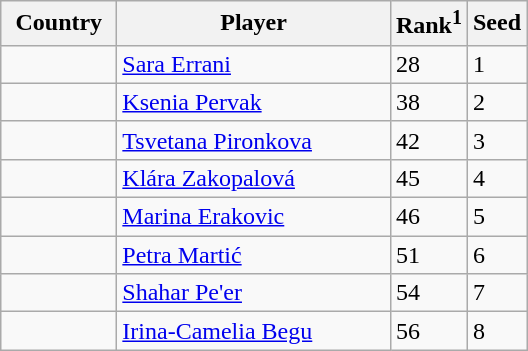<table class="sortable wikitable">
<tr>
<th width="70">Country</th>
<th width="175">Player</th>
<th>Rank<sup>1</sup></th>
<th>Seed</th>
</tr>
<tr>
<td></td>
<td><a href='#'>Sara Errani</a></td>
<td>28</td>
<td>1</td>
</tr>
<tr>
<td></td>
<td><a href='#'>Ksenia Pervak</a></td>
<td>38</td>
<td>2</td>
</tr>
<tr>
<td></td>
<td><a href='#'>Tsvetana Pironkova</a></td>
<td>42</td>
<td>3</td>
</tr>
<tr>
<td></td>
<td><a href='#'>Klára Zakopalová</a></td>
<td>45</td>
<td>4</td>
</tr>
<tr>
<td></td>
<td><a href='#'>Marina Erakovic</a></td>
<td>46</td>
<td>5</td>
</tr>
<tr>
<td></td>
<td><a href='#'>Petra Martić</a></td>
<td>51</td>
<td>6</td>
</tr>
<tr>
<td></td>
<td><a href='#'>Shahar Pe'er</a></td>
<td>54</td>
<td>7</td>
</tr>
<tr>
<td></td>
<td><a href='#'>Irina-Camelia Begu</a></td>
<td>56</td>
<td>8</td>
</tr>
</table>
